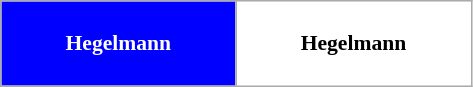<table class="wikitable" style="font-size: 90%; text-align: center; border=1 cellspacing=0">
<tr>
<td style="background:Blue;color:White" width="150" height="50"><strong>Hegelmann</strong></td>
<td style="background:White;color:Black" width="150" height="50"><strong>Hegelmann</strong></td>
</tr>
</table>
